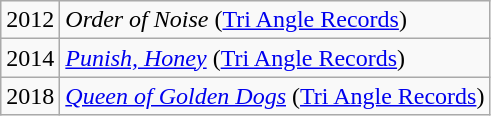<table class="wikitable">
<tr>
<td>2012</td>
<td><em>Order of Noise</em> (<a href='#'>Tri Angle Records</a>)</td>
</tr>
<tr>
<td>2014</td>
<td><em><a href='#'>Punish, Honey</a></em> (<a href='#'>Tri Angle Records</a>)</td>
</tr>
<tr>
<td>2018</td>
<td><em><a href='#'>Queen of Golden Dogs</a></em> (<a href='#'>Tri Angle Records</a>)</td>
</tr>
</table>
